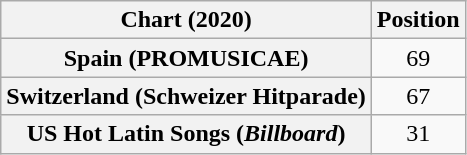<table class="wikitable sortable plainrowheaders" style="text-align:center">
<tr>
<th scope="col">Chart (2020)</th>
<th scope="col">Position</th>
</tr>
<tr>
<th scope="row">Spain (PROMUSICAE)</th>
<td>69</td>
</tr>
<tr>
<th scope="row">Switzerland (Schweizer Hitparade)</th>
<td>67</td>
</tr>
<tr>
<th scope="row">US Hot Latin Songs (<em>Billboard</em>)</th>
<td>31</td>
</tr>
</table>
